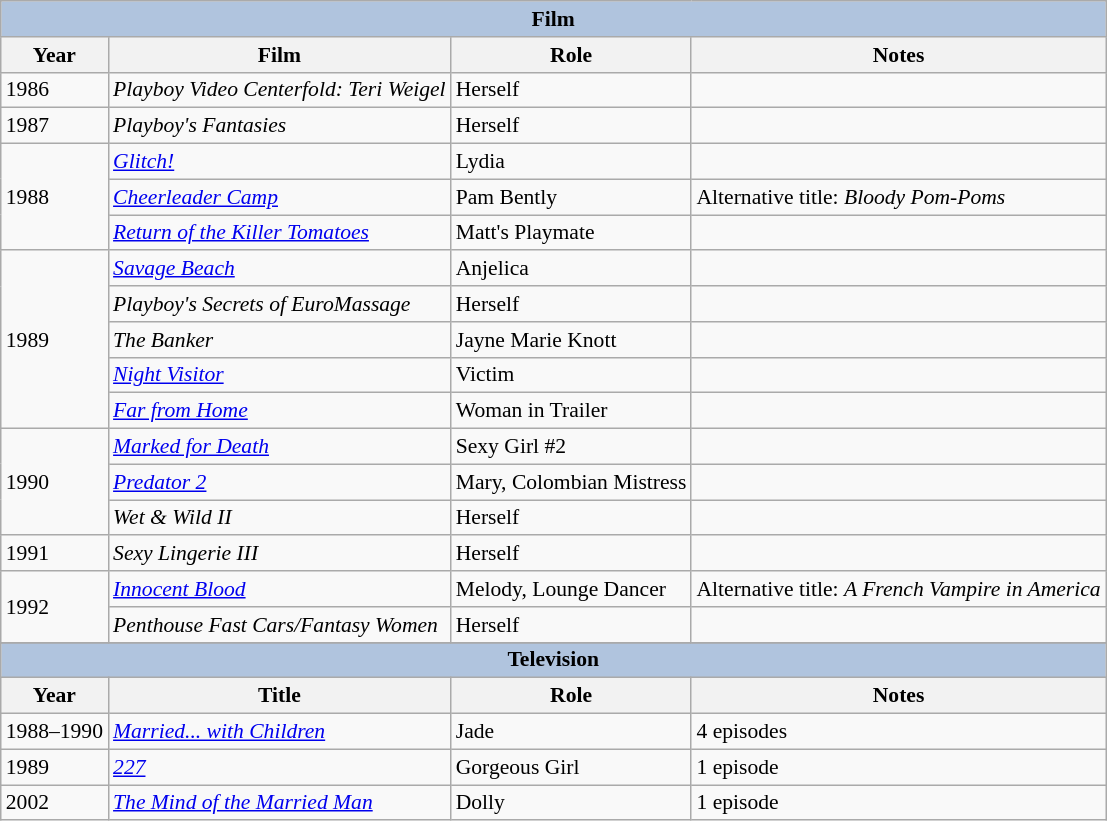<table class="wikitable" style="font-size: 90%;">
<tr>
<th colspan="4" style="background: LightSteelBlue;">Film</th>
</tr>
<tr>
<th>Year</th>
<th>Film</th>
<th>Role</th>
<th>Notes</th>
</tr>
<tr>
<td>1986</td>
<td><em>Playboy Video Centerfold: Teri Weigel</em></td>
<td>Herself</td>
<td></td>
</tr>
<tr>
<td>1987</td>
<td><em>Playboy's Fantasies</em></td>
<td>Herself</td>
<td></td>
</tr>
<tr>
<td rowspan=3>1988</td>
<td><em><a href='#'>Glitch!</a></em></td>
<td>Lydia</td>
<td></td>
</tr>
<tr>
<td><em><a href='#'>Cheerleader Camp</a></em></td>
<td>Pam Bently</td>
<td>Alternative title: <em>Bloody Pom-Poms</em></td>
</tr>
<tr>
<td><em><a href='#'>Return of the Killer Tomatoes</a></em></td>
<td>Matt's Playmate</td>
<td></td>
</tr>
<tr>
<td rowspan=5>1989</td>
<td><em><a href='#'>Savage Beach</a></em></td>
<td>Anjelica</td>
<td></td>
</tr>
<tr>
<td><em>Playboy's Secrets of EuroMassage</em></td>
<td>Herself</td>
<td></td>
</tr>
<tr>
<td><em>The Banker</em></td>
<td>Jayne Marie Knott</td>
<td></td>
</tr>
<tr>
<td><em><a href='#'>Night Visitor</a></em></td>
<td>Victim</td>
<td></td>
</tr>
<tr>
<td><em><a href='#'>Far from Home</a></em></td>
<td>Woman in Trailer</td>
<td></td>
</tr>
<tr>
<td rowspan=3>1990</td>
<td><em><a href='#'>Marked for Death</a></em></td>
<td>Sexy Girl #2</td>
<td></td>
</tr>
<tr>
<td><em><a href='#'>Predator 2</a></em></td>
<td>Mary, Colombian Mistress</td>
<td></td>
</tr>
<tr>
<td><em>Wet & Wild II</em></td>
<td>Herself</td>
<td></td>
</tr>
<tr>
<td>1991</td>
<td><em>Sexy Lingerie III</em></td>
<td>Herself</td>
<td></td>
</tr>
<tr>
<td rowspan=2>1992</td>
<td><em><a href='#'>Innocent Blood</a></em></td>
<td>Melody, Lounge Dancer</td>
<td>Alternative title: <em>A French Vampire in America</em></td>
</tr>
<tr>
<td><em>Penthouse Fast Cars/Fantasy Women</em></td>
<td>Herself</td>
<td></td>
</tr>
<tr>
</tr>
<tr>
<th colspan="4" style="background: LightSteelBlue;">Television</th>
</tr>
<tr>
<th>Year</th>
<th>Title</th>
<th>Role</th>
<th>Notes</th>
</tr>
<tr>
<td>1988–1990</td>
<td><em><a href='#'>Married... with Children</a></em></td>
<td>Jade</td>
<td>4 episodes</td>
</tr>
<tr>
<td>1989</td>
<td><em><a href='#'>227</a></em></td>
<td>Gorgeous Girl</td>
<td>1 episode</td>
</tr>
<tr>
<td>2002</td>
<td><em><a href='#'>The Mind of the Married Man</a></em></td>
<td>Dolly</td>
<td>1 episode</td>
</tr>
</table>
